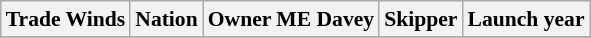<table class="sortable wikitable" style="font-size:90%;">
<tr>
<th>Trade Winds</th>
<th>Nation</th>
<th>Owner ME Davey</th>
<th>Skipper</th>
<th>Launch year</th>
</tr>
<tr elapsed time 5-11-15-34 First>
</tr>
<tr>
</tr>
</table>
